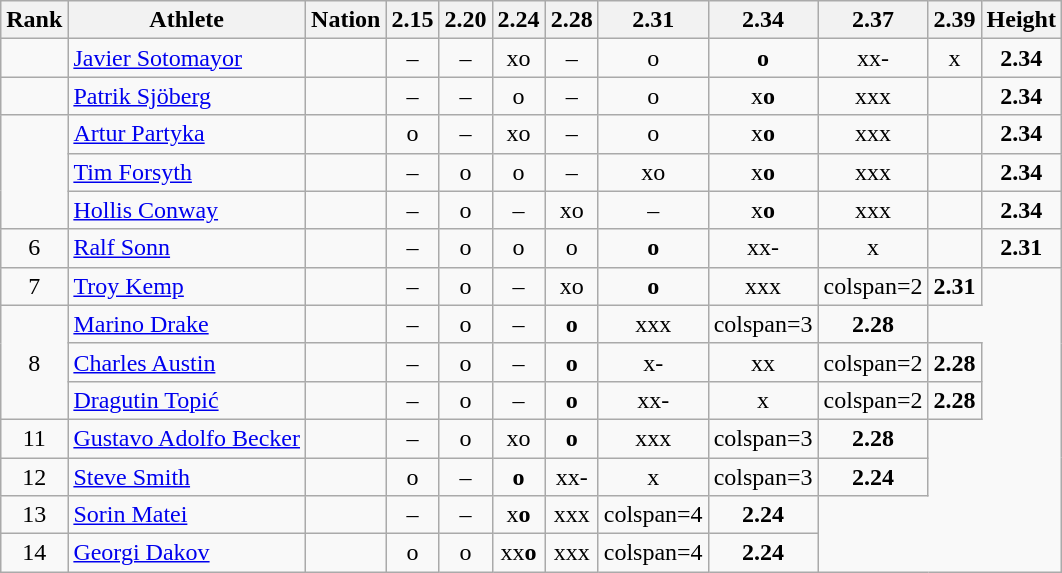<table class="wikitable sortable" style="text-align:center">
<tr>
<th>Rank</th>
<th>Athlete</th>
<th>Nation</th>
<th>2.15</th>
<th>2.20</th>
<th>2.24</th>
<th>2.28</th>
<th>2.31</th>
<th>2.34</th>
<th>2.37</th>
<th>2.39</th>
<th>Height</th>
</tr>
<tr>
<td></td>
<td align="left"><a href='#'>Javier Sotomayor</a></td>
<td align=left></td>
<td>–</td>
<td>–</td>
<td>xo</td>
<td>–</td>
<td>o</td>
<td><strong>o</strong></td>
<td>xx-</td>
<td>x</td>
<td><strong>2.34</strong></td>
</tr>
<tr>
<td></td>
<td align="left"><a href='#'>Patrik Sjöberg</a></td>
<td align=left></td>
<td>–</td>
<td>–</td>
<td>o</td>
<td>–</td>
<td>o</td>
<td>x<strong>o</strong></td>
<td>xxx</td>
<td></td>
<td><strong>2.34</strong></td>
</tr>
<tr>
<td rowspan=3></td>
<td align="left"><a href='#'>Artur Partyka</a></td>
<td align=left></td>
<td>o</td>
<td>–</td>
<td>xo</td>
<td>–</td>
<td>o</td>
<td>x<strong>o</strong></td>
<td>xxx</td>
<td></td>
<td><strong>2.34</strong></td>
</tr>
<tr>
<td align="left"><a href='#'>Tim Forsyth</a></td>
<td align=left></td>
<td>–</td>
<td>o</td>
<td>o</td>
<td>–</td>
<td>xo</td>
<td>x<strong>o</strong></td>
<td>xxx</td>
<td></td>
<td><strong>2.34</strong></td>
</tr>
<tr>
<td align="left"><a href='#'>Hollis Conway</a></td>
<td align=left></td>
<td>–</td>
<td>o</td>
<td>–</td>
<td>xo</td>
<td>–</td>
<td>x<strong>o</strong></td>
<td>xxx</td>
<td></td>
<td><strong>2.34</strong></td>
</tr>
<tr>
<td>6</td>
<td align="left"><a href='#'>Ralf Sonn</a></td>
<td align=left></td>
<td>–</td>
<td>o</td>
<td>o</td>
<td>o</td>
<td><strong>o</strong></td>
<td>xx-</td>
<td>x</td>
<td></td>
<td><strong>2.31</strong></td>
</tr>
<tr>
<td>7</td>
<td align="left"><a href='#'>Troy Kemp</a></td>
<td align=left></td>
<td>–</td>
<td>o</td>
<td>–</td>
<td>xo</td>
<td><strong>o</strong></td>
<td>xxx</td>
<td>colspan=2 </td>
<td><strong>2.31</strong></td>
</tr>
<tr>
<td rowspan=3>8</td>
<td align="left"><a href='#'>Marino Drake</a></td>
<td align=left></td>
<td>–</td>
<td>o</td>
<td>–</td>
<td><strong>o</strong></td>
<td>xxx</td>
<td>colspan=3 </td>
<td><strong>2.28</strong></td>
</tr>
<tr>
<td align="left"><a href='#'>Charles Austin</a></td>
<td align=left></td>
<td>–</td>
<td>o</td>
<td>–</td>
<td><strong>o</strong></td>
<td>x-</td>
<td>xx</td>
<td>colspan=2 </td>
<td><strong>2.28</strong></td>
</tr>
<tr>
<td align="left"><a href='#'>Dragutin Topić</a></td>
<td align=left></td>
<td>–</td>
<td>o</td>
<td>–</td>
<td><strong>o</strong></td>
<td>xx-</td>
<td>x</td>
<td>colspan=2 </td>
<td><strong>2.28</strong></td>
</tr>
<tr>
<td>11</td>
<td align="left"><a href='#'>Gustavo Adolfo Becker</a></td>
<td align=left></td>
<td>–</td>
<td>o</td>
<td>xo</td>
<td><strong>o</strong></td>
<td>xxx</td>
<td>colspan=3 </td>
<td><strong>2.28</strong></td>
</tr>
<tr>
<td>12</td>
<td align="left"><a href='#'>Steve Smith</a></td>
<td align=left></td>
<td>o</td>
<td>–</td>
<td><strong>o</strong></td>
<td>xx-</td>
<td>x</td>
<td>colspan=3 </td>
<td><strong>2.24</strong></td>
</tr>
<tr>
<td>13</td>
<td align="left"><a href='#'>Sorin Matei</a></td>
<td align=left></td>
<td>–</td>
<td>–</td>
<td>x<strong>o</strong></td>
<td>xxx</td>
<td>colspan=4 </td>
<td><strong>2.24</strong></td>
</tr>
<tr>
<td>14</td>
<td align="left"><a href='#'>Georgi Dakov</a></td>
<td align=left></td>
<td>o</td>
<td>o</td>
<td>xx<strong>o</strong></td>
<td>xxx</td>
<td>colspan=4 </td>
<td><strong>2.24</strong></td>
</tr>
</table>
